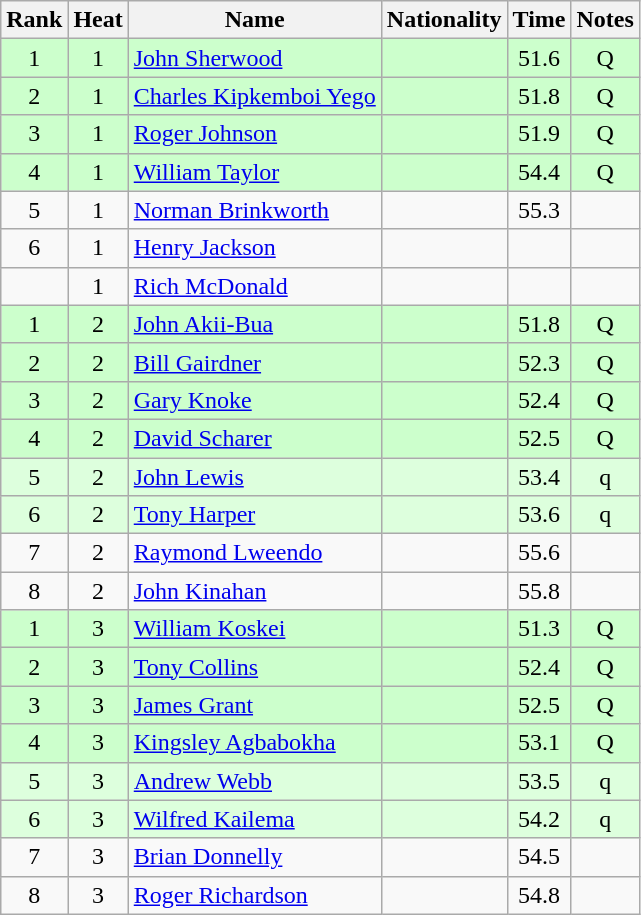<table class="wikitable sortable" style="text-align:center;">
<tr>
<th scope=col>Rank</th>
<th scope=col>Heat</th>
<th scope=col>Name</th>
<th scope=col>Nationality</th>
<th scope=col>Time</th>
<th scope=col>Notes</th>
</tr>
<tr style="background-color: #ccffcc;">
<td>1</td>
<td>1</td>
<td style="text-align:left;"><a href='#'>John Sherwood</a></td>
<td style="text-align:left;"></td>
<td>51.6</td>
<td>Q</td>
</tr>
<tr style="background-color: #ccffcc;">
<td>2</td>
<td>1</td>
<td style="text-align:left;"><a href='#'>Charles Kipkemboi Yego</a></td>
<td style="text-align:left;"></td>
<td>51.8</td>
<td>Q</td>
</tr>
<tr style="background-color: #ccffcc;">
<td>3</td>
<td>1</td>
<td style="text-align:left;"><a href='#'>Roger Johnson</a></td>
<td style="text-align:left;"></td>
<td>51.9</td>
<td>Q</td>
</tr>
<tr style="background-color: #ccffcc;">
<td>4</td>
<td>1</td>
<td style="text-align:left;"><a href='#'>William Taylor</a></td>
<td style="text-align:left;"></td>
<td>54.4</td>
<td>Q</td>
</tr>
<tr>
<td>5</td>
<td>1</td>
<td style="text-align:left;"><a href='#'>Norman Brinkworth</a></td>
<td style="text-align:left;"></td>
<td>55.3</td>
<td></td>
</tr>
<tr>
<td>6</td>
<td>1</td>
<td style="text-align:left;"><a href='#'>Henry Jackson</a></td>
<td style="text-align:left;"></td>
<td></td>
<td></td>
</tr>
<tr>
<td></td>
<td>1</td>
<td style="text-align:left;"><a href='#'>Rich McDonald</a></td>
<td style="text-align:left;"></td>
<td></td>
<td></td>
</tr>
<tr style="background-color: #ccffcc;">
<td>1</td>
<td>2</td>
<td style="text-align:left;"><a href='#'>John Akii-Bua</a></td>
<td style="text-align:left;"></td>
<td>51.8</td>
<td>Q</td>
</tr>
<tr style="background-color: #ccffcc;">
<td>2</td>
<td>2</td>
<td style="text-align:left;"><a href='#'>Bill Gairdner</a></td>
<td style="text-align:left;"></td>
<td>52.3</td>
<td>Q</td>
</tr>
<tr style="background-color: #ccffcc;">
<td>3</td>
<td>2</td>
<td style="text-align:left;"><a href='#'>Gary Knoke</a></td>
<td style="text-align:left;"></td>
<td>52.4</td>
<td>Q</td>
</tr>
<tr style="background-color: #ccffcc;">
<td>4</td>
<td>2</td>
<td style="text-align:left;"><a href='#'>David Scharer</a></td>
<td style="text-align:left;"></td>
<td>52.5</td>
<td>Q</td>
</tr>
<tr style="background-color: #ddffdd;">
<td>5</td>
<td>2</td>
<td style="text-align:left;"><a href='#'>John Lewis</a></td>
<td style="text-align:left;"></td>
<td>53.4</td>
<td>q</td>
</tr>
<tr style="background-color: #ddffdd;">
<td>6</td>
<td>2</td>
<td style="text-align:left;"><a href='#'>Tony Harper</a></td>
<td style="text-align:left;"></td>
<td>53.6</td>
<td>q</td>
</tr>
<tr>
<td>7</td>
<td>2</td>
<td style="text-align:left;"><a href='#'>Raymond Lweendo</a></td>
<td style="text-align:left;"></td>
<td>55.6</td>
<td></td>
</tr>
<tr>
<td>8</td>
<td>2</td>
<td style="text-align:left;"><a href='#'>John Kinahan</a></td>
<td style="text-align:left;"></td>
<td>55.8</td>
<td></td>
</tr>
<tr style="background-color: #ccffcc;">
<td>1</td>
<td>3</td>
<td style="text-align:left;"><a href='#'>William Koskei</a></td>
<td style="text-align:left;"></td>
<td>51.3</td>
<td>Q</td>
</tr>
<tr style="background-color: #ccffcc;">
<td>2</td>
<td>3</td>
<td style="text-align:left;"><a href='#'>Tony Collins</a></td>
<td style="text-align:left;"></td>
<td>52.4</td>
<td>Q</td>
</tr>
<tr style="background-color: #ccffcc;">
<td>3</td>
<td>3</td>
<td style="text-align:left;"><a href='#'>James Grant</a></td>
<td style="text-align:left;"></td>
<td>52.5</td>
<td>Q</td>
</tr>
<tr style="background-color: #ccffcc;">
<td>4</td>
<td>3</td>
<td style="text-align:left;"><a href='#'>Kingsley Agbabokha</a></td>
<td style="text-align:left;"></td>
<td>53.1</td>
<td>Q</td>
</tr>
<tr style="background-color: #ddffdd;">
<td>5</td>
<td>3</td>
<td style="text-align:left;"><a href='#'>Andrew Webb</a></td>
<td style="text-align:left;"></td>
<td>53.5</td>
<td>q</td>
</tr>
<tr style="background-color: #ddffdd;">
<td>6</td>
<td>3</td>
<td style="text-align:left;"><a href='#'>Wilfred Kailema</a></td>
<td style="text-align:left;"></td>
<td>54.2</td>
<td>q</td>
</tr>
<tr>
<td>7</td>
<td>3</td>
<td style="text-align:left;"><a href='#'>Brian Donnelly</a></td>
<td style="text-align:left;"></td>
<td>54.5</td>
<td></td>
</tr>
<tr>
<td>8</td>
<td>3</td>
<td style="text-align:left;"><a href='#'>Roger Richardson</a></td>
<td style="text-align:left;"></td>
<td>54.8</td>
<td></td>
</tr>
</table>
